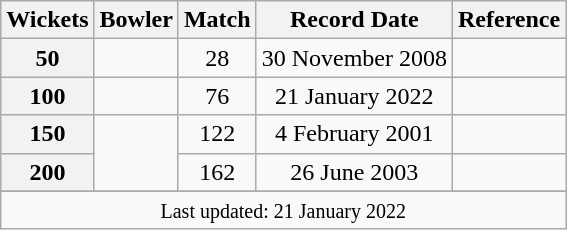<table class="wikitable plainrowheaders sortable" style="text-align:center;">
<tr>
<th scope="col" style="text-align:center;">Wickets</th>
<th scope="col" style="text-align:center;">Bowler</th>
<th scope="col" style="text-align:center;">Match</th>
<th scope="col" style="text-align:center;">Record Date</th>
<th scope="col" style="text-align:center;">Reference</th>
</tr>
<tr>
<th scope="row" style="text-align:center;">50</th>
<td></td>
<td>28</td>
<td>30 November 2008</td>
<td></td>
</tr>
<tr>
<th scope="row" style="text-align:center;">100</th>
<td></td>
<td>76</td>
<td>21 January 2022</td>
<td></td>
</tr>
<tr>
<th scope="row" style="text-align:center;">150</th>
<td rowspan=2></td>
<td>122</td>
<td>4 February 2001</td>
<td></td>
</tr>
<tr>
<th scope="row" style="text-align:center;">200</th>
<td>162</td>
<td>26 June 2003</td>
<td></td>
</tr>
<tr>
</tr>
<tr class=sortbottom>
<td colspan=5><small>Last updated: 21 January 2022</small></td>
</tr>
</table>
